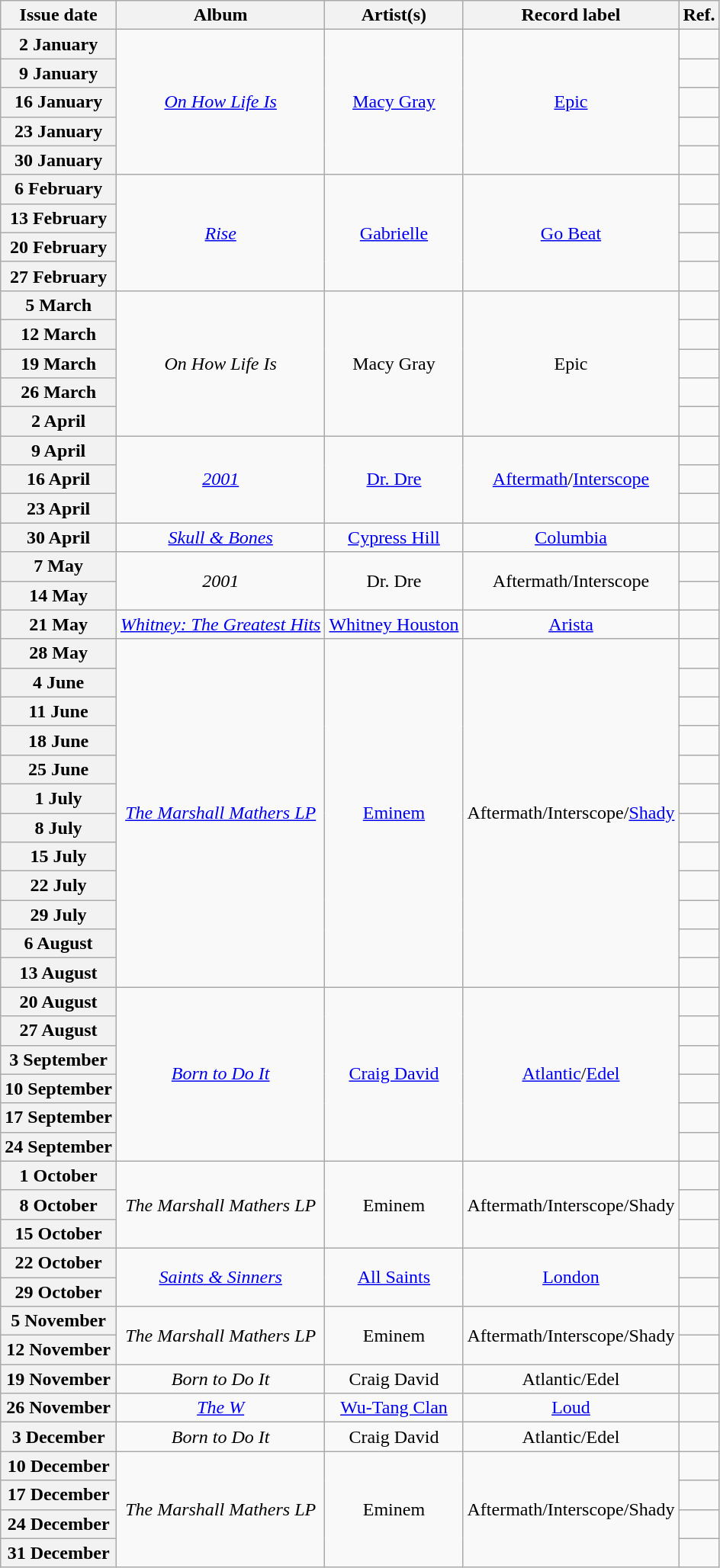<table class="wikitable plainrowheaders">
<tr>
<th scope=col>Issue date</th>
<th scope=col>Album</th>
<th scope=col>Artist(s)</th>
<th scope=col>Record label</th>
<th scope=col>Ref.</th>
</tr>
<tr>
<th scope=row>2 January</th>
<td align="center" rowspan="5"><em><a href='#'>On How Life Is</a></em></td>
<td align="center" rowspan="5"><a href='#'>Macy Gray</a></td>
<td align="center" rowspan="5"><a href='#'>Epic</a></td>
<td align="center"></td>
</tr>
<tr>
<th scope=row>9 January</th>
<td align="center"></td>
</tr>
<tr>
<th scope=row>16 January</th>
<td align="center"></td>
</tr>
<tr>
<th scope=row>23 January</th>
<td align="center"></td>
</tr>
<tr>
<th scope=row>30 January</th>
<td align="center"></td>
</tr>
<tr>
<th scope=row>6 February</th>
<td align="center" rowspan="4"><em><a href='#'>Rise</a></em></td>
<td align="center" rowspan="4"><a href='#'>Gabrielle</a></td>
<td align="center" rowspan="4"><a href='#'>Go Beat</a></td>
<td align="center"></td>
</tr>
<tr>
<th scope=row>13 February</th>
<td align="center"></td>
</tr>
<tr>
<th scope=row>20 February</th>
<td align="center"></td>
</tr>
<tr>
<th scope=row>27 February</th>
<td align="center"></td>
</tr>
<tr>
<th scope=row>5 March</th>
<td align="center" rowspan="5"><em>On How Life Is</em></td>
<td align="center" rowspan="5">Macy Gray</td>
<td align="center" rowspan="5">Epic</td>
<td align="center"></td>
</tr>
<tr>
<th scope=row>12 March</th>
<td align="center"></td>
</tr>
<tr>
<th scope=row>19 March</th>
<td align="center"></td>
</tr>
<tr>
<th scope=row>26 March</th>
<td align="center"></td>
</tr>
<tr>
<th scope=row>2 April</th>
<td align="center"></td>
</tr>
<tr>
<th scope=row>9 April</th>
<td align="center" rowspan="3"><em><a href='#'>2001</a></em></td>
<td align="center" rowspan="3"><a href='#'>Dr. Dre</a></td>
<td align="center" rowspan="3"><a href='#'>Aftermath</a>/<a href='#'>Interscope</a></td>
<td align="center"></td>
</tr>
<tr>
<th scope=row>16 April</th>
<td align="center"></td>
</tr>
<tr>
<th scope=row>23 April</th>
<td align="center"></td>
</tr>
<tr>
<th scope=row>30 April</th>
<td align="center"><em><a href='#'>Skull & Bones</a></em></td>
<td align="center"><a href='#'>Cypress Hill</a></td>
<td align="center"><a href='#'>Columbia</a></td>
<td align="center"></td>
</tr>
<tr>
<th scope=row>7 May</th>
<td align="center" rowspan="2"><em>2001</em></td>
<td align="center" rowspan="2">Dr. Dre</td>
<td align="center" rowspan="2">Aftermath/Interscope</td>
<td align="center"></td>
</tr>
<tr>
<th scope=row>14 May</th>
<td align="center"></td>
</tr>
<tr>
<th scope=row>21 May</th>
<td align="center"><em><a href='#'>Whitney: The Greatest Hits</a></em></td>
<td align="center"><a href='#'>Whitney Houston</a></td>
<td align="center"><a href='#'>Arista</a></td>
<td align="center"></td>
</tr>
<tr>
<th scope=row>28 May</th>
<td align="center" rowspan="12"><em><a href='#'>The Marshall Mathers LP</a></em></td>
<td align="center" rowspan="12"><a href='#'>Eminem</a></td>
<td align="center" rowspan="12">Aftermath/Interscope/<a href='#'>Shady</a></td>
<td align="center"></td>
</tr>
<tr>
<th scope=row>4 June</th>
<td align="center"></td>
</tr>
<tr>
<th scope=row>11 June</th>
<td align="center"></td>
</tr>
<tr>
<th scope=row>18 June</th>
<td align="center"></td>
</tr>
<tr>
<th scope=row>25 June</th>
<td align="center"></td>
</tr>
<tr>
<th scope=row>1 July</th>
<td align="center"></td>
</tr>
<tr>
<th scope=row>8 July</th>
<td align="center"></td>
</tr>
<tr>
<th scope=row>15 July</th>
<td align="center"></td>
</tr>
<tr>
<th scope=row>22 July</th>
<td align="center"></td>
</tr>
<tr>
<th scope=row>29 July</th>
<td align="center"></td>
</tr>
<tr>
<th scope=row>6 August</th>
<td align="center"></td>
</tr>
<tr>
<th scope=row>13 August</th>
<td align="center"></td>
</tr>
<tr>
<th scope=row>20 August</th>
<td align="center" rowspan="6"><em><a href='#'>Born to Do It</a></em></td>
<td align="center" rowspan="6"><a href='#'>Craig David</a></td>
<td align="center" rowspan="6"><a href='#'>Atlantic</a>/<a href='#'>Edel</a></td>
<td align="center"></td>
</tr>
<tr>
<th scope=row>27 August</th>
<td align="center"></td>
</tr>
<tr>
<th scope=row>3 September</th>
<td align="center"></td>
</tr>
<tr>
<th scope=row>10 September</th>
<td align="center"></td>
</tr>
<tr>
<th scope=row>17 September</th>
<td align="center"></td>
</tr>
<tr>
<th scope=row>24 September</th>
<td align="center"></td>
</tr>
<tr>
<th scope=row>1 October</th>
<td align="center" rowspan="3"><em>The Marshall Mathers LP</em></td>
<td align="center" rowspan="3">Eminem</td>
<td align="center" rowspan="3">Aftermath/Interscope/Shady</td>
<td align="center"></td>
</tr>
<tr>
<th scope=row>8 October</th>
<td align="center"></td>
</tr>
<tr>
<th scope=row>15 October</th>
<td align="center"></td>
</tr>
<tr>
<th scope=row>22 October</th>
<td align="center" rowspan="2"><em><a href='#'>Saints & Sinners</a></em></td>
<td align="center" rowspan="2"><a href='#'>All Saints</a></td>
<td align="center" rowspan="2"><a href='#'>London</a></td>
<td align="center"></td>
</tr>
<tr>
<th scope=row>29 October</th>
<td align="center"></td>
</tr>
<tr>
<th scope=row>5 November</th>
<td align="center" rowspan="2"><em>The Marshall Mathers LP</em></td>
<td align="center" rowspan="2">Eminem</td>
<td align="center" rowspan="2">Aftermath/Interscope/Shady</td>
<td align="center"></td>
</tr>
<tr>
<th scope=row>12 November</th>
<td align="center"></td>
</tr>
<tr>
<th scope=row>19 November</th>
<td align="center"><em>Born to Do It</em></td>
<td align="center">Craig David</td>
<td align="center">Atlantic/Edel</td>
<td align="center"></td>
</tr>
<tr>
<th scope=row>26 November</th>
<td align="center"><em><a href='#'>The W</a></em></td>
<td align="center"><a href='#'>Wu-Tang Clan</a></td>
<td align="center"><a href='#'>Loud</a></td>
<td align="center"></td>
</tr>
<tr>
<th scope=row>3 December</th>
<td align="center"><em>Born to Do It</em></td>
<td align="center">Craig David</td>
<td align="center">Atlantic/Edel</td>
<td align="center"></td>
</tr>
<tr>
<th scope=row>10 December</th>
<td align="center" rowspan="4"><em>The Marshall Mathers LP</em></td>
<td align="center" rowspan="4">Eminem</td>
<td align="center" rowspan="4">Aftermath/Interscope/Shady</td>
<td align="center"></td>
</tr>
<tr>
<th scope=row>17 December</th>
<td align="center"></td>
</tr>
<tr>
<th scope=row>24 December</th>
<td align="center"></td>
</tr>
<tr>
<th scope=row>31 December</th>
<td align="center"></td>
</tr>
</table>
